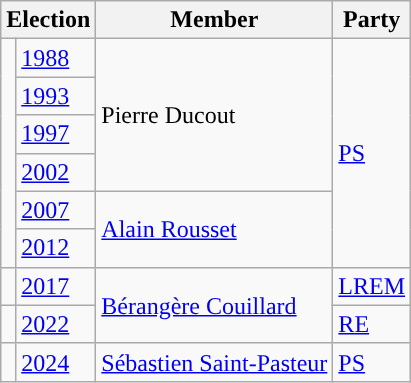<table class="wikitable">
<tr>
<th colspan="2">Election</th>
<th>Member</th>
<th>Party</th>
</tr>
<tr>
<td rowspan="6" style="color:inherit;background-color: "></td>
<td><a href='#'>1988</a></td>
<td rowspan="4">Pierre Ducout</td>
<td rowspan="6"><a href='#'>PS</a></td>
</tr>
<tr>
<td><a href='#'>1993</a></td>
</tr>
<tr>
<td><a href='#'>1997</a></td>
</tr>
<tr>
<td><a href='#'>2002</a></td>
</tr>
<tr>
<td><a href='#'>2007</a></td>
<td rowspan="2"><a href='#'>Alain Rousset</a></td>
</tr>
<tr>
<td><a href='#'>2012</a></td>
</tr>
<tr>
<td style="color:inherit;background-color: "></td>
<td><a href='#'>2017</a></td>
<td rowspan=2><a href='#'>Bérangère Couillard</a></td>
<td><a href='#'>LREM</a></td>
</tr>
<tr>
<td style="color:inherit;background-color: "></td>
<td><a href='#'>2022</a></td>
<td><a href='#'>RE</a></td>
</tr>
<tr>
<td style="color:inherit;background-color: "></td>
<td><a href='#'>2024</a></td>
<td><a href='#'>Sébastien Saint-Pasteur</a></td>
<td><a href='#'>PS</a></td>
</tr>
</table>
